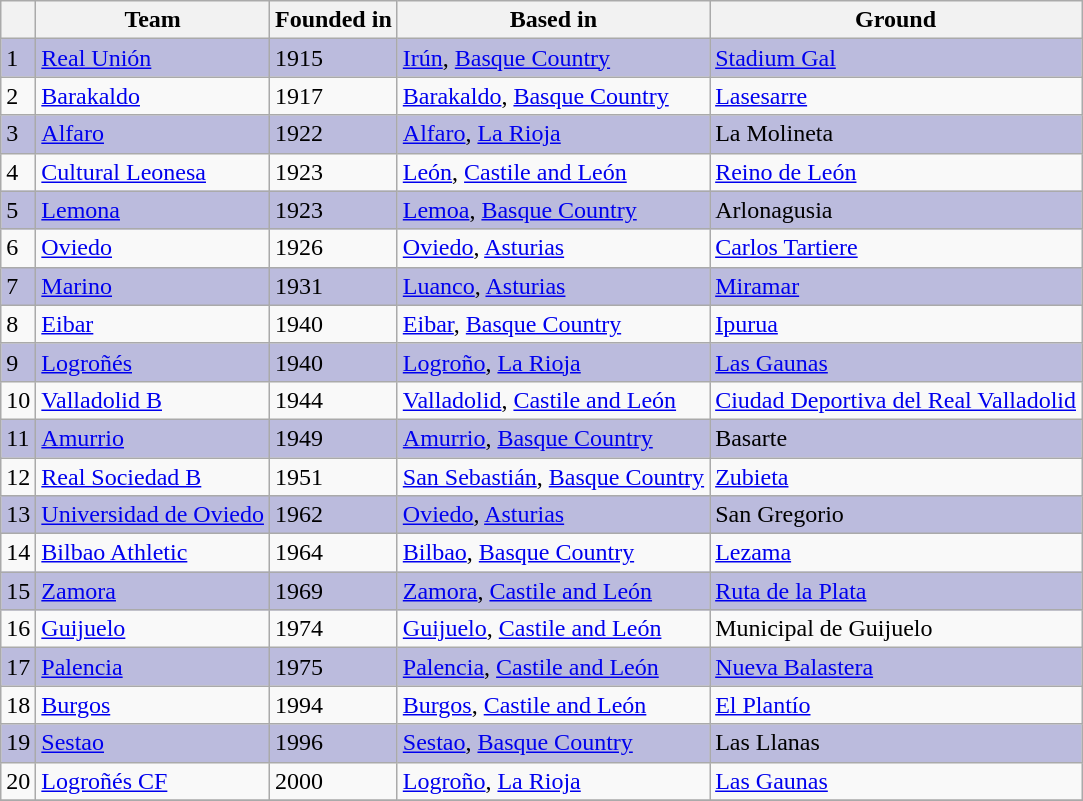<table class="wikitable">
<tr>
<th></th>
<th>Team</th>
<th>Founded in</th>
<th>Based in</th>
<th>Ground</th>
</tr>
<tr style="background:#BBBBDD;">
<td>1</td>
<td><a href='#'>Real Unión</a></td>
<td>1915</td>
<td><a href='#'>Irún</a>, <a href='#'>Basque Country</a></td>
<td><a href='#'>Stadium Gal</a></td>
</tr>
<tr>
<td>2</td>
<td><a href='#'>Barakaldo</a></td>
<td>1917</td>
<td><a href='#'>Barakaldo</a>, <a href='#'>Basque Country</a></td>
<td><a href='#'>Lasesarre</a></td>
</tr>
<tr style="background:#BBBBDD;">
<td>3</td>
<td><a href='#'>Alfaro</a></td>
<td>1922</td>
<td><a href='#'>Alfaro</a>, <a href='#'>La Rioja</a></td>
<td>La Molineta</td>
</tr>
<tr>
<td>4</td>
<td><a href='#'>Cultural Leonesa</a></td>
<td>1923</td>
<td><a href='#'>León</a>, <a href='#'>Castile and León</a></td>
<td><a href='#'>Reino de León</a></td>
</tr>
<tr style="background:#BBBBDD;">
<td>5</td>
<td><a href='#'>Lemona</a></td>
<td>1923</td>
<td><a href='#'>Lemoa</a>, <a href='#'>Basque Country</a></td>
<td>Arlonagusia</td>
</tr>
<tr>
<td>6</td>
<td><a href='#'>Oviedo</a></td>
<td>1926</td>
<td><a href='#'>Oviedo</a>, <a href='#'>Asturias</a></td>
<td><a href='#'>Carlos Tartiere</a></td>
</tr>
<tr style="background:#BBBBDD;">
<td>7</td>
<td><a href='#'>Marino</a></td>
<td>1931</td>
<td><a href='#'>Luanco</a>, <a href='#'>Asturias</a></td>
<td><a href='#'>Miramar</a></td>
</tr>
<tr>
<td>8</td>
<td><a href='#'>Eibar</a></td>
<td>1940</td>
<td><a href='#'>Eibar</a>, <a href='#'>Basque Country</a></td>
<td><a href='#'>Ipurua</a></td>
</tr>
<tr style="background:#BBBBDD;">
<td>9</td>
<td><a href='#'>Logroñés</a></td>
<td>1940</td>
<td><a href='#'>Logroño</a>, <a href='#'>La Rioja</a></td>
<td><a href='#'>Las Gaunas</a></td>
</tr>
<tr>
<td>10</td>
<td><a href='#'>Valladolid B</a></td>
<td>1944</td>
<td><a href='#'>Valladolid</a>, <a href='#'>Castile and León</a></td>
<td><a href='#'>Ciudad Deportiva del Real Valladolid</a></td>
</tr>
<tr style="background:#BBBBDD;">
<td>11</td>
<td><a href='#'>Amurrio</a></td>
<td>1949</td>
<td><a href='#'>Amurrio</a>, <a href='#'>Basque Country</a></td>
<td>Basarte</td>
</tr>
<tr>
<td>12</td>
<td><a href='#'>Real Sociedad B</a></td>
<td>1951</td>
<td><a href='#'>San Sebastián</a>, <a href='#'>Basque Country</a></td>
<td><a href='#'>Zubieta</a></td>
</tr>
<tr style="background:#BBBBDD;">
<td>13</td>
<td><a href='#'>Universidad de Oviedo</a></td>
<td>1962</td>
<td><a href='#'>Oviedo</a>, <a href='#'>Asturias</a></td>
<td>San Gregorio</td>
</tr>
<tr>
<td>14</td>
<td><a href='#'>Bilbao Athletic</a></td>
<td>1964</td>
<td><a href='#'>Bilbao</a>, <a href='#'>Basque Country</a></td>
<td><a href='#'>Lezama</a></td>
</tr>
<tr style="background:#BBBBDD;">
<td>15</td>
<td><a href='#'>Zamora</a></td>
<td>1969</td>
<td><a href='#'>Zamora</a>, <a href='#'>Castile and León</a></td>
<td><a href='#'>Ruta de la Plata</a></td>
</tr>
<tr>
<td>16</td>
<td><a href='#'>Guijuelo</a></td>
<td>1974</td>
<td><a href='#'>Guijuelo</a>, <a href='#'>Castile and León</a></td>
<td>Municipal de Guijuelo</td>
</tr>
<tr style="background:#BBBBDD;">
<td>17</td>
<td><a href='#'>Palencia</a></td>
<td>1975</td>
<td><a href='#'>Palencia</a>, <a href='#'>Castile and León</a></td>
<td><a href='#'>Nueva Balastera</a></td>
</tr>
<tr>
<td>18</td>
<td><a href='#'>Burgos</a></td>
<td>1994</td>
<td><a href='#'>Burgos</a>, <a href='#'>Castile and León</a></td>
<td><a href='#'>El Plantío</a></td>
</tr>
<tr style="background:#BBBBDD;">
<td>19</td>
<td><a href='#'>Sestao</a></td>
<td>1996</td>
<td><a href='#'>Sestao</a>, <a href='#'>Basque Country</a></td>
<td>Las Llanas</td>
</tr>
<tr>
<td>20</td>
<td><a href='#'>Logroñés CF</a></td>
<td>2000</td>
<td><a href='#'>Logroño</a>, <a href='#'>La Rioja</a></td>
<td><a href='#'>Las Gaunas</a></td>
</tr>
<tr>
</tr>
</table>
